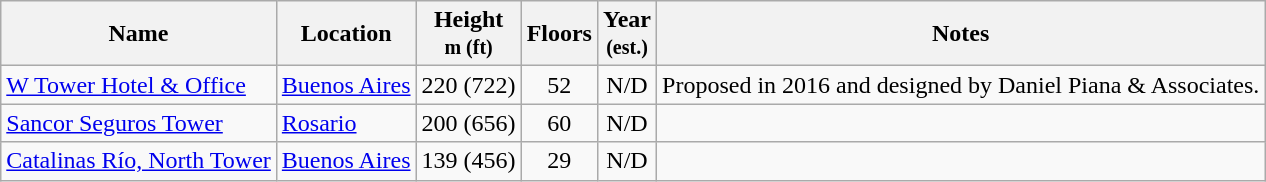<table class="wikitable sortable" style="text-align:center">
<tr>
<th>Name</th>
<th>Location</th>
<th>Height<br><small>m (ft)</small></th>
<th>Floors</th>
<th>Year<br><small>(est.)</small></th>
<th class="unsortable">Notes</th>
</tr>
<tr>
<td align=left><a href='#'>W Tower Hotel & Office</a></td>
<td align="left"><a href='#'>Buenos Aires</a></td>
<td>220 (722)</td>
<td>52</td>
<td>N/D</td>
<td align=left>Proposed in 2016 and designed by Daniel Piana & Associates.</td>
</tr>
<tr>
<td align=left><a href='#'>Sancor Seguros Tower</a></td>
<td align=left><a href='#'>Rosario</a></td>
<td>200 (656)</td>
<td>60</td>
<td>N/D</td>
<td align=left></td>
</tr>
<tr>
<td align=left><a href='#'>Catalinas Río, North Tower</a></td>
<td align="left"><a href='#'>Buenos Aires</a></td>
<td>139 (456)</td>
<td>29</td>
<td>N/D</td>
<td align=left></td>
</tr>
</table>
